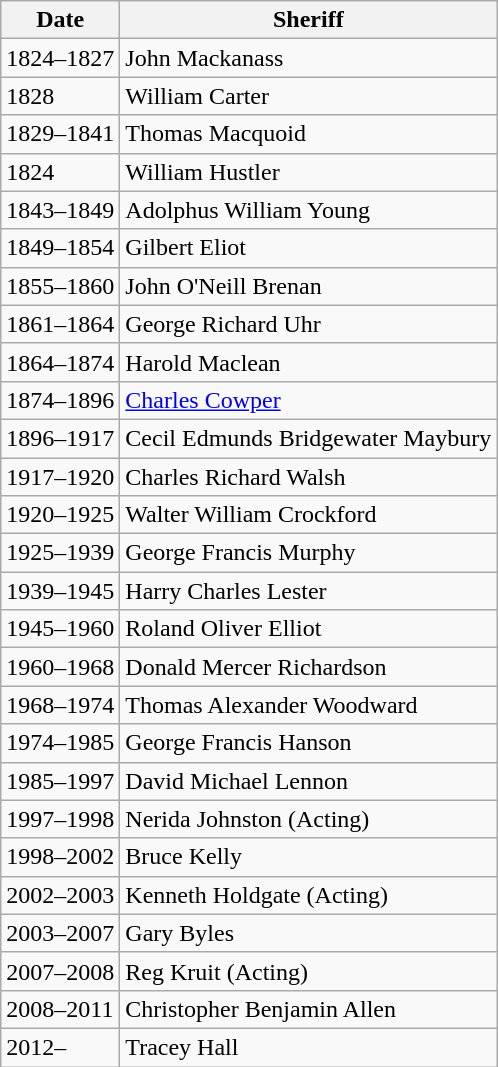<table class="wikitable">
<tr>
<th>Date</th>
<th>Sheriff</th>
</tr>
<tr>
<td>1824–1827</td>
<td>John Mackanass</td>
</tr>
<tr>
<td>1828</td>
<td>William Carter</td>
</tr>
<tr>
<td>1829–1841</td>
<td>Thomas Macquoid</td>
</tr>
<tr>
<td>1824</td>
<td>William Hustler</td>
</tr>
<tr>
<td>1843–1849</td>
<td>Adolphus William Young</td>
</tr>
<tr>
<td>1849–1854</td>
<td>Gilbert Eliot</td>
</tr>
<tr>
<td>1855–1860</td>
<td>John O'Neill Brenan</td>
</tr>
<tr>
<td>1861–1864</td>
<td>George Richard Uhr</td>
</tr>
<tr>
<td>1864–1874</td>
<td>Harold Maclean</td>
</tr>
<tr>
<td>1874–1896</td>
<td><a href='#'>Charles Cowper</a></td>
</tr>
<tr>
<td>1896–1917</td>
<td>Cecil Edmunds Bridgewater Maybury</td>
</tr>
<tr>
<td>1917–1920</td>
<td>Charles Richard Walsh</td>
</tr>
<tr>
<td>1920–1925</td>
<td>Walter William Crockford</td>
</tr>
<tr>
<td>1925–1939</td>
<td>George Francis Murphy</td>
</tr>
<tr>
<td>1939–1945</td>
<td>Harry Charles Lester</td>
</tr>
<tr>
<td>1945–1960</td>
<td>Roland Oliver Elliot</td>
</tr>
<tr>
<td>1960–1968</td>
<td>Donald Mercer Richardson</td>
</tr>
<tr>
<td>1968–1974</td>
<td>Thomas Alexander Woodward</td>
</tr>
<tr>
<td>1974–1985</td>
<td>George Francis Hanson</td>
</tr>
<tr>
<td>1985–1997</td>
<td>David Michael Lennon</td>
</tr>
<tr>
<td>1997–1998</td>
<td>Nerida Johnston (Acting)</td>
</tr>
<tr>
<td>1998–2002</td>
<td>Bruce Kelly</td>
</tr>
<tr>
<td>2002–2003</td>
<td>Kenneth Holdgate (Acting)</td>
</tr>
<tr>
<td>2003–2007</td>
<td>Gary Byles</td>
</tr>
<tr>
<td>2007–2008</td>
<td>Reg Kruit (Acting)</td>
</tr>
<tr>
<td>2008–2011</td>
<td>Christopher Benjamin Allen</td>
</tr>
<tr>
<td>2012–</td>
<td>Tracey Hall</td>
</tr>
</table>
